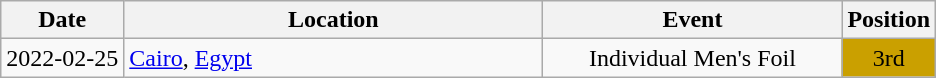<table class="wikitable" style="text-align:center;">
<tr>
<th>Date</th>
<th style="width:17em">Location</th>
<th style="width:12em">Event</th>
<th>Position</th>
</tr>
<tr>
<td>2022-02-25</td>
<td rowspan="1" align="left"> <a href='#'>Cairo</a>, <a href='#'>Egypt</a></td>
<td>Individual Men's Foil</td>
<td bgcolor="caramel">3rd</td>
</tr>
</table>
